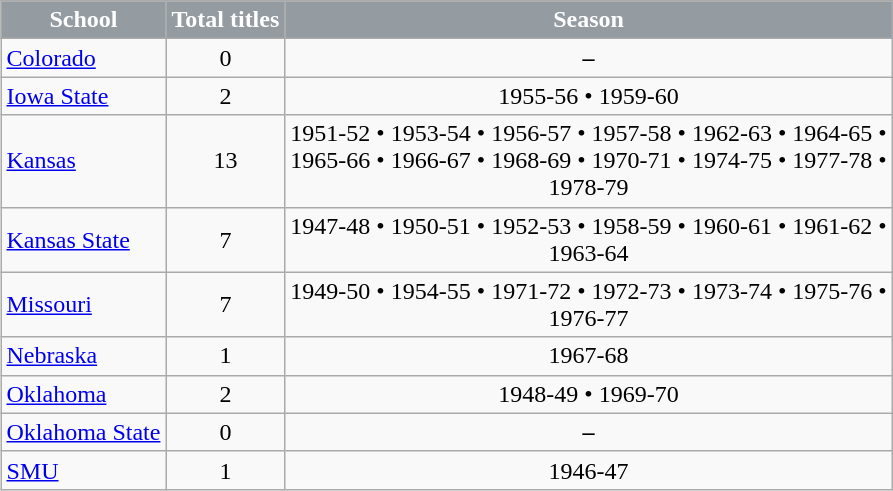<table class="wikitable" align="right" width="auto">
<tr>
</tr>
<tr>
<th style="background:#949CA1;color:white;">School</th>
<th style="background:#949CA1;color:white;">Total titles</th>
<th style="background:#949CA1;color:white;">Season</th>
</tr>
<tr>
<td><a href='#'>Colorado</a></td>
<td align="center">0</td>
<td align="center"><strong>–</strong></td>
</tr>
<tr>
<td><a href='#'>Iowa State</a></td>
<td align="center">2</td>
<td align="center">1955-56 • 1959-60</td>
</tr>
<tr>
<td><a href='#'>Kansas</a></td>
<td align="center">13</td>
<td align="center">1951-52 • 1953-54 • 1956-57 • 1957-58 • 1962-63 • 1964-65 • <br>1965-66 • 1966-67 • 1968-69 • 1970-71 • 1974-75 • 1977-78 • <br>1978-79</td>
</tr>
<tr>
<td><a href='#'>Kansas State</a></td>
<td align="center">7</td>
<td align="center">1947-48 • 1950-51 • 1952-53 • 1958-59 • 1960-61 • 1961-62 • <br>1963-64</td>
</tr>
<tr>
<td><a href='#'>Missouri</a></td>
<td align="center">7</td>
<td align="center">1949-50 • 1954-55 • 1971-72 • 1972-73 • 1973-74 • 1975-76 • <br>1976-77</td>
</tr>
<tr>
<td><a href='#'>Nebraska</a></td>
<td align="center">1</td>
<td align="center">1967-68</td>
</tr>
<tr>
<td><a href='#'>Oklahoma</a></td>
<td align="center">2</td>
<td align="center">1948-49 • 1969-70</td>
</tr>
<tr>
<td><a href='#'>Oklahoma State</a></td>
<td align="center">0</td>
<td align="center"><strong>–</strong></td>
</tr>
<tr>
<td><a href='#'>SMU</a></td>
<td align="center">1</td>
<td align="center">1946-47</td>
</tr>
</table>
